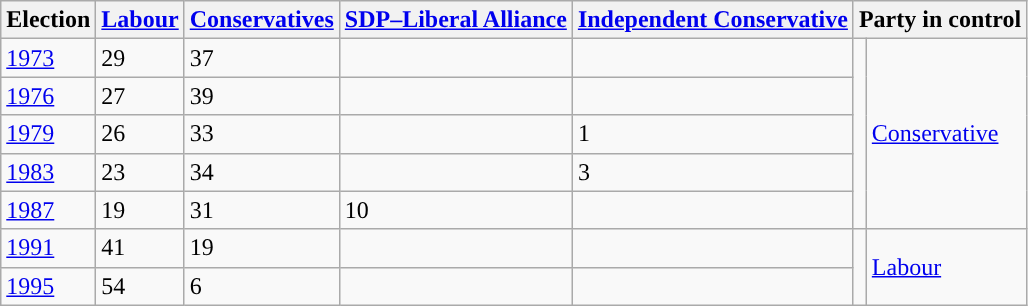<table class="wikitable">
<tr>
<th>Election</th>
<th><a href='#'>Labour</a></th>
<th><a href='#'>Conservatives</a></th>
<th><a href='#'>SDP–Liberal Alliance</a></th>
<th><a href='#'>Independent Conservative</a></th>
<th colspan="2">Party in control</th>
</tr>
<tr>
<td><a href='#'>1973</a></td>
<td>29</td>
<td>37</td>
<td></td>
<td></td>
<td rowspan="5" style="background-color: "></td>
<td rowspan="5"><a href='#'>Conservative</a></td>
</tr>
<tr>
<td><a href='#'>1976</a></td>
<td>27</td>
<td>39</td>
<td></td>
<td></td>
</tr>
<tr>
<td><a href='#'>1979</a></td>
<td>26</td>
<td>33</td>
<td></td>
<td>1</td>
</tr>
<tr>
<td><a href='#'>1983</a></td>
<td>23</td>
<td>34</td>
<td></td>
<td>3</td>
</tr>
<tr>
<td><a href='#'>1987</a></td>
<td>19</td>
<td>31</td>
<td>10</td>
<td></td>
</tr>
<tr>
<td><a href='#'>1991</a></td>
<td>41</td>
<td>19</td>
<td></td>
<td></td>
<td rowspan="2" style="background-color: "></td>
<td rowspan="2"><a href='#'>Labour</a></td>
</tr>
<tr>
<td><a href='#'>1995</a></td>
<td>54</td>
<td>6</td>
<td></td>
<td></td>
</tr>
</table>
